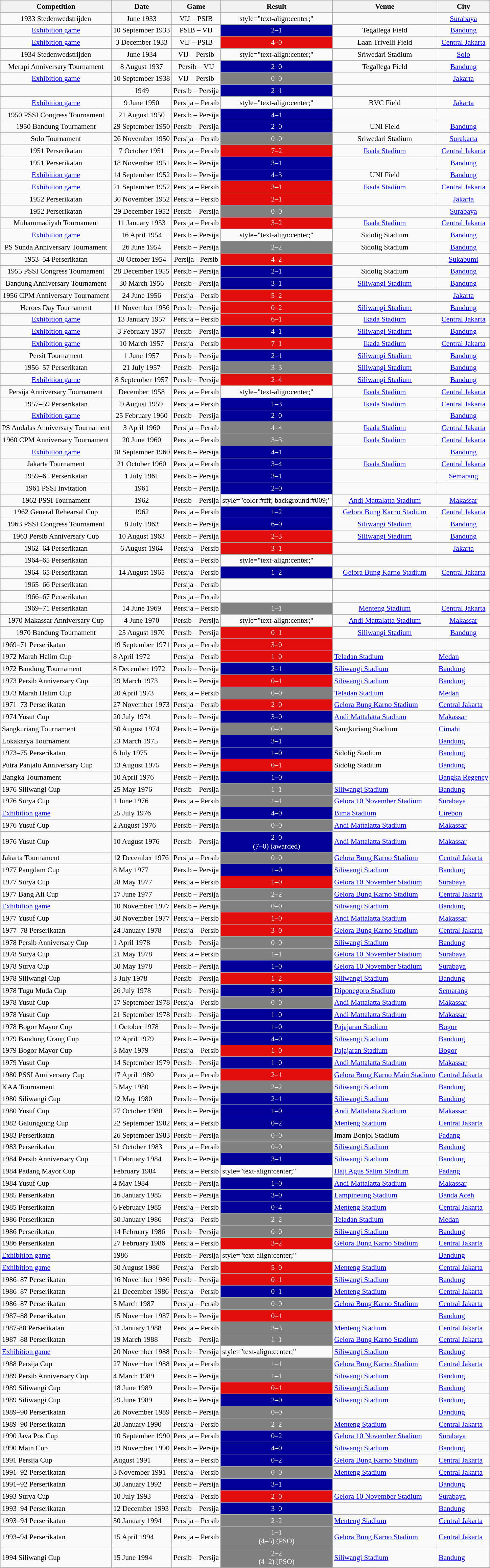<table class="wikitable" style="text-align: center; font-size: 90%">
<tr>
<th>Competition</th>
<th>Date</th>
<th>Game</th>
<th>Result</th>
<th>Venue</th>
<th>City</th>
</tr>
<tr>
<td>1933 Stedenwedstrĳden</td>
<td>June 1933</td>
<td>VIJ – PSIB</td>
<td>style="text-align:center;" </td>
<td></td>
<td><a href='#'>Surabaya</a></td>
</tr>
<tr>
<td><a href='#'>Exhibition game</a></td>
<td>10 September 1933</td>
<td>PSIB – VIJ</td>
<td style="color:#fff; background:#009;">2–1</td>
<td>Tegallega Field</td>
<td><a href='#'>Bandung</a></td>
</tr>
<tr>
<td><a href='#'>Exhibition game</a></td>
<td>3 December 1933</td>
<td>VIJ – PSIB</td>
<td style="color:#fff; background:#e20e0e;">4–0</td>
<td>Laan Trivelli Field</td>
<td><a href='#'>Central Jakarta</a></td>
</tr>
<tr>
<td>1934 Stedenwedstrĳden</td>
<td>June 1934</td>
<td>VIJ – Persib</td>
<td>style="text-align:center;" </td>
<td>Sriwedari Stadium</td>
<td><a href='#'>Solo</a></td>
</tr>
<tr>
<td>Merapi Anniversary Tournament</td>
<td>8 August 1937</td>
<td>Persib – VIJ</td>
<td style="color:#fff; background:#009;">2–0</td>
<td>Tegallega Field</td>
<td><a href='#'>Bandung</a></td>
</tr>
<tr>
<td><a href='#'>Exhibition game</a></td>
<td>10 September 1938</td>
<td>VIJ – Persib</td>
<td style="color:#fff; background:#808080;">0–0</td>
<td></td>
<td><a href='#'>Jakarta</a></td>
</tr>
<tr>
<td></td>
<td>1949</td>
<td>Persib – Persija</td>
<td style="color:#fff; background:#009;">2–1</td>
<td></td>
<td></td>
</tr>
<tr>
<td><a href='#'>Exhibition game</a></td>
<td>9 June 1950</td>
<td>Persija – Persib</td>
<td>style="text-align:center;" </td>
<td>BVC Field</td>
<td><a href='#'>Jakarta</a></td>
</tr>
<tr>
<td>1950 PSSI Congress Tournament</td>
<td>21 August 1950</td>
<td>Persib – Persija</td>
<td style="color:#fff; background:#009;">4–1</td>
<td></td>
<td></td>
</tr>
<tr>
<td>1950 Bandung Tournament</td>
<td>29 September 1950</td>
<td>Persib – Persija</td>
<td style="color:#fff; background:#009;">2–0</td>
<td>UNI Field</td>
<td><a href='#'>Bandung</a></td>
</tr>
<tr>
<td>Solo Tournament</td>
<td>26 November 1950</td>
<td>Persija – Persib</td>
<td style="color:#fff; background:#808080;">0–0</td>
<td>Sriwedari Stadium</td>
<td><a href='#'>Surakarta</a></td>
</tr>
<tr>
<td>1951 Perserikatan</td>
<td>7 October 1951</td>
<td>Persija – Persib</td>
<td style="color:#fff; background:#e20e0e;">7–2</td>
<td><a href='#'>Ikada Stadium</a></td>
<td><a href='#'>Central Jakarta</a></td>
</tr>
<tr>
<td>1951 Perserikatan</td>
<td>18 November 1951</td>
<td>Persib – Persija</td>
<td style="color:#fff; background:#009;">3–1</td>
<td></td>
<td><a href='#'>Bandung</a></td>
</tr>
<tr>
<td><a href='#'>Exhibition game</a></td>
<td>14 September 1952</td>
<td>Persib – Persija</td>
<td style="color:#fff; background:#009;">4–3</td>
<td>UNI Field</td>
<td><a href='#'>Bandung</a></td>
</tr>
<tr>
<td><a href='#'>Exhibition game</a></td>
<td>21 September 1952</td>
<td>Persija – Persib</td>
<td style="color:#fff; background:#e20e0e;">3–1</td>
<td><a href='#'>Ikada Stadium</a></td>
<td><a href='#'>Central Jakarta</a></td>
</tr>
<tr>
<td>1952 Perserikatan</td>
<td>30 November 1952</td>
<td>Persija – Persib</td>
<td style="color:#fff; background:#e20e0e;">2–1</td>
<td></td>
<td><a href='#'>Jakarta</a></td>
</tr>
<tr>
<td>1952 Perserikatan</td>
<td>29 December 1952</td>
<td>Persib – Persija</td>
<td style="color:#fff; background:#808080;">0–0</td>
<td></td>
<td><a href='#'>Surabaya</a></td>
</tr>
<tr>
<td>Muhammadiyah Tournament</td>
<td>11 January 1953</td>
<td>Persija – Persib</td>
<td style="color:#fff; background:#e20e0e;">3–2</td>
<td><a href='#'>Ikada Stadium</a></td>
<td><a href='#'>Central Jakarta</a></td>
</tr>
<tr>
<td><a href='#'>Exhibition game</a></td>
<td>16 April 1954</td>
<td>Persib – Persija</td>
<td>style="text-align:center;" </td>
<td>Sidolig Stadium</td>
<td><a href='#'>Bandung</a></td>
</tr>
<tr>
<td>PS Sunda Anniversary Tournament</td>
<td>26 June 1954</td>
<td>Persib – Persija</td>
<td style="color:#fff; background:#808080;">2–2</td>
<td>Sidolig Stadium</td>
<td><a href='#'>Bandung</a></td>
</tr>
<tr>
<td>1953–54 Perserikatan</td>
<td>30 October 1954</td>
<td>Persija - Persib</td>
<td style="text-align:center; color:#fff; background:#e20e0e;">4–2</td>
<td></td>
<td><a href='#'>Sukabumi</a></td>
</tr>
<tr>
<td>1955 PSSI Congress Tournament</td>
<td>28 December 1955</td>
<td>Persib – Persija</td>
<td style="color:#fff; background:#009;">2–1</td>
<td>Sidolig Stadium</td>
<td><a href='#'>Bandung</a></td>
</tr>
<tr>
<td>Bandung Anniversary Tournament</td>
<td>30 March 1956</td>
<td>Persib – Persija</td>
<td style="color:#fff; background:#009;">3–1</td>
<td><a href='#'>Siliwangi Stadium</a></td>
<td><a href='#'>Bandung</a></td>
</tr>
<tr>
<td>1956 CPM Anniversary Tournament</td>
<td>24 June 1956</td>
<td>Persija – Persib</td>
<td style="color:#fff; background:#e20e0e;">5–2</td>
<td></td>
<td><a href='#'>Jakarta</a></td>
</tr>
<tr>
<td>Heroes Day Tournament</td>
<td>11 November 1956</td>
<td>Persib – Persija</td>
<td style="color:#fff; background:#e20e0e;">0–2</td>
<td><a href='#'>Siliwangi Stadium</a></td>
<td><a href='#'>Bandung</a></td>
</tr>
<tr>
<td><a href='#'>Exhibition game</a></td>
<td>13 January 1957</td>
<td>Persija – Persib</td>
<td style="color:#fff; background:#e20e0e;">6–1</td>
<td><a href='#'>Ikada Stadium</a></td>
<td><a href='#'>Central Jakarta</a></td>
</tr>
<tr>
<td><a href='#'>Exhibition game</a></td>
<td>3 February 1957</td>
<td>Persib – Persija</td>
<td style="color:#fff; background:#009;">4–1</td>
<td><a href='#'>Siliwangi Stadium</a></td>
<td><a href='#'>Bandung</a></td>
</tr>
<tr>
<td><a href='#'>Exhibition game</a></td>
<td>10 March 1957</td>
<td>Persija – Persib</td>
<td style="color:#fff; background:#e20e0e;">7–1</td>
<td><a href='#'>Ikada Stadium</a></td>
<td><a href='#'>Central Jakarta</a></td>
</tr>
<tr>
<td>Persit Tournament</td>
<td>1 June 1957</td>
<td>Persib – Persija</td>
<td style="color:#fff; background:#009;">2–1</td>
<td><a href='#'>Siliwangi Stadium</a></td>
<td><a href='#'>Bandung</a></td>
</tr>
<tr>
<td>1956–57 Perserikatan</td>
<td>21 July 1957</td>
<td>Persib – Persija</td>
<td style="color:#fff; background:#808080;">3–3</td>
<td><a href='#'>Siliwangi Stadium</a></td>
<td><a href='#'>Bandung</a></td>
</tr>
<tr>
<td><a href='#'>Exhibition game</a></td>
<td>8 September 1957</td>
<td>Persib – Persija</td>
<td style="color:#fff; background:#e20e0e;">2–4</td>
<td><a href='#'>Siliwangi Stadium</a></td>
<td><a href='#'>Bandung</a></td>
</tr>
<tr>
<td>Persija Anniversary Tournament</td>
<td>December 1958</td>
<td>Persija – Persib</td>
<td>style="text-align:center;" </td>
<td><a href='#'>Ikada Stadium</a></td>
<td><a href='#'>Central Jakarta</a></td>
</tr>
<tr>
<td>1957–59 Perserikatan</td>
<td>9 August 1959</td>
<td>Persija – Persib</td>
<td style="color:#fff; background:#009;">1–3</td>
<td><a href='#'>Ikada Stadium</a></td>
<td><a href='#'>Central Jakarta</a></td>
</tr>
<tr>
<td><a href='#'>Exhibition game</a></td>
<td>25 February 1960</td>
<td>Persib – Persija</td>
<td style="color:#fff; background:#009;">2–0</td>
<td></td>
<td><a href='#'>Bandung</a></td>
</tr>
<tr>
<td>PS Andalas Anniversary Tournament</td>
<td>3 April 1960</td>
<td>Persija – Persib</td>
<td style="color:#fff; background:#808080;">4–4</td>
<td><a href='#'>Ikada Stadium</a></td>
<td><a href='#'>Central Jakarta</a></td>
</tr>
<tr>
<td>1960 CPM Anniversary Tournament</td>
<td>20 June 1960</td>
<td>Persija – Persib</td>
<td style="color:#fff; background:#808080;">3–3</td>
<td><a href='#'>Ikada Stadium</a></td>
<td><a href='#'>Central Jakarta</a></td>
</tr>
<tr>
<td><a href='#'>Exhibition game</a></td>
<td>18 September 1960</td>
<td>Persib – Persija</td>
<td style="color:#fff; background:#009;">4–1</td>
<td></td>
<td><a href='#'>Bandung</a></td>
</tr>
<tr>
<td>Jakarta Tournament</td>
<td>21 October 1960</td>
<td>Persija – Persib</td>
<td style="color:#fff; background:#009;">3–4</td>
<td><a href='#'>Ikada Stadium</a></td>
<td><a href='#'>Central Jakarta</a></td>
</tr>
<tr>
<td>1959–61 Perserikatan</td>
<td>1 July 1961</td>
<td>Persib – Persija</td>
<td style="color:#fff; background:#009;">3–1</td>
<td></td>
<td><a href='#'>Semarang</a></td>
</tr>
<tr>
<td>1961 PSSI Invitation</td>
<td>1961</td>
<td>Persib – Persija</td>
<td style="color:#fff; background:#009;">2–0</td>
<td></td>
<td></td>
</tr>
<tr>
<td>1962 PSSI Tournament</td>
<td>1962</td>
<td>Persib – Persija</td>
<td>style="color:#fff; background:#009;" </td>
<td><a href='#'>Andi Mattalatta Stadium</a></td>
<td><a href='#'>Makassar</a></td>
</tr>
<tr>
<td>1962 General Rehearsal Cup</td>
<td>1962</td>
<td>Persija – Persib</td>
<td style="color:#fff; background:#009;">1–2</td>
<td><a href='#'>Gelora Bung Karno Stadium</a></td>
<td><a href='#'>Central Jakarta</a></td>
</tr>
<tr>
<td>1963 PSSI Congress Tournament</td>
<td>8 July 1963</td>
<td>Persib – Persija</td>
<td style="color:#fff; background:#009;">6–0</td>
<td><a href='#'>Siliwangi Stadium</a></td>
<td><a href='#'>Bandung</a></td>
</tr>
<tr>
<td>1963 Persib Anniversary Cup</td>
<td>10 August 1963</td>
<td>Persib – Persija</td>
<td style="text-align:center; color:#fff; background:#e20e0e;">2–3</td>
<td><a href='#'>Siliwangi Stadium</a></td>
<td><a href='#'>Bandung</a></td>
</tr>
<tr>
<td>1962–64 Perserikatan</td>
<td>6 August 1964</td>
<td>Persija – Persib</td>
<td style="color:#fff; background:#e20e0e;">3–1</td>
<td></td>
<td><a href='#'>Jakarta</a></td>
</tr>
<tr>
<td>1964–65 Perserikatan</td>
<td></td>
<td>Persija – Persib</td>
<td>style="text-align:center;" </td>
<td></td>
<td></td>
</tr>
<tr>
<td>1964–65 Perserikatan</td>
<td>14 August 1965</td>
<td>Persija – Persib</td>
<td style="color:#fff; background:#009;">1–2</td>
<td><a href='#'>Gelora Bung Karno Stadium</a></td>
<td><a href='#'>Central Jakarta</a></td>
</tr>
<tr>
<td>1965–66 Perserikatan</td>
<td></td>
<td>Persija – Persib</td>
<td></td>
<td></td>
<td></td>
</tr>
<tr>
<td>1966–67 Perserikatan</td>
<td></td>
<td>Persija – Persib</td>
<td></td>
<td></td>
<td></td>
</tr>
<tr>
<td>1969–71 Perserikatan</td>
<td>14 June 1969</td>
<td>Persija – Persib</td>
<td style="color:#fff; background:#808080;">1–1</td>
<td><a href='#'>Menteng Stadium</a></td>
<td><a href='#'>Central Jakarta</a></td>
</tr>
<tr>
<td>1970 Makassar Anniversary Cup</td>
<td>4 June 1970</td>
<td>Persib – Persija</td>
<td>style="text-align:center;" </td>
<td><a href='#'>Andi Mattalatta Stadium</a></td>
<td><a href='#'>Makassar</a></td>
</tr>
<tr>
<td>1970 Bandung Tournament</td>
<td>25 August 1970</td>
<td>Persib – Persija</td>
<td style="text-align:center; color:#fff; background:#e20e0e;">0–1</td>
<td><a href='#'>Siliwangi Stadium</a></td>
<td><a href='#'>Bandung</a></td>
</tr>
<tr align=left>
<td>1969–71 Perserikatan</td>
<td>19 September 1971</td>
<td>Persija – Persib</td>
<td style="text-align:center; color:#fff; background:#e20e0e;">3–0</td>
<td></td>
<td></td>
</tr>
<tr align=left>
<td>1972 Marah Halim Cup</td>
<td>8 April 1972</td>
<td>Persija – Persib</td>
<td style="text-align:center; color:#fff; background:#e20e0e;">1–0</td>
<td><a href='#'>Teladan Stadium</a></td>
<td><a href='#'>Medan</a></td>
</tr>
<tr align=left>
<td>1972 Bandung Tournament</td>
<td>8 December 1972</td>
<td>Persib – Persija</td>
<td style="text-align:center; color:#fff; background:#009;">2–1</td>
<td><a href='#'>Siliwangi Stadium</a></td>
<td><a href='#'>Bandung</a></td>
</tr>
<tr align=left>
<td>1973 Persib Anniversary Cup</td>
<td>29 March 1973</td>
<td>Persib – Persija</td>
<td style="text-align:center; color:#fff; background:#e20e0e;">0–1</td>
<td><a href='#'>Siliwangi Stadium</a></td>
<td><a href='#'>Bandung</a></td>
</tr>
<tr align=left>
<td>1973 Marah Halim Cup</td>
<td>20 April 1973</td>
<td>Persija – Persib</td>
<td style="text-align:center; color:#fff; background:#808080;">0–0</td>
<td><a href='#'>Teladan Stadium</a></td>
<td><a href='#'>Medan</a></td>
</tr>
<tr align=left>
<td>1971–73 Perserikatan</td>
<td>27 November 1973</td>
<td>Persija – Persib</td>
<td style="text-align:center; color:#fff; background:#e20e0e;">2–0</td>
<td><a href='#'>Gelora Bung Karno Stadium</a></td>
<td><a href='#'>Central Jakarta</a></td>
</tr>
<tr align=left>
<td>1974 Yusuf Cup</td>
<td>20 July 1974</td>
<td>Persib – Persija</td>
<td style="text-align:center; color:#fff; background:#009;">3–0</td>
<td><a href='#'>Andi Mattalatta Stadium</a></td>
<td><a href='#'>Makassar</a></td>
</tr>
<tr align=left>
<td>Sangkuriang Tournament</td>
<td>30 August 1974</td>
<td>Persib – Persija</td>
<td style="text-align:center; color:#fff; background:#808080;">0–0</td>
<td>Sangkuriang Stadium</td>
<td><a href='#'>Cimahi</a></td>
</tr>
<tr align=left>
<td>Lokakarya Tournament</td>
<td>23 March 1975</td>
<td>Persib – Persija</td>
<td style="text-align:center; color:#fff; background:#009;">3–1</td>
<td></td>
<td><a href='#'>Bandung</a></td>
</tr>
<tr align=left>
<td>1973–75 Perserikatan</td>
<td>6 July 1975</td>
<td>Persib – Persija</td>
<td style="text-align:center; color:#fff; background:#009;">1–0</td>
<td>Sidolig Stadium</td>
<td><a href='#'>Bandung</a></td>
</tr>
<tr align=left>
<td>Putra Panjalu Anniversary Cup</td>
<td>13 August 1975</td>
<td>Persib – Persija</td>
<td style="text-align:center; color:#fff; background:#e20e0e;">0–1</td>
<td>Sidolig Stadium</td>
<td><a href='#'>Bandung</a></td>
</tr>
<tr align=left>
<td>Bangka Tournament</td>
<td>10 April 1976</td>
<td>Persib – Persija</td>
<td style="text-align:center; color:#fff; background:#009;">1–0</td>
<td></td>
<td><a href='#'>Bangka Regency</a></td>
</tr>
<tr align=left>
<td>1976 Siliwangi Cup</td>
<td>25 May 1976</td>
<td>Persib – Persija</td>
<td style="text-align:center; color:#fff; background:#808080;">1–1</td>
<td><a href='#'>Siliwangi Stadium</a></td>
<td><a href='#'>Bandung</a></td>
</tr>
<tr align=left>
<td>1976 Surya Cup</td>
<td>1 June 1976</td>
<td>Persija – Persib</td>
<td style="text-align:center; color:#fff; background:#808080;">1–1</td>
<td><a href='#'>Gelora 10 November Stadium</a></td>
<td><a href='#'>Surabaya</a></td>
</tr>
<tr align=left>
<td><a href='#'>Exhibition game</a></td>
<td>25 July 1976</td>
<td>Persib – Persija</td>
<td style="text-align:center; color:#fff; background:#009;">4–0</td>
<td><a href='#'>Bima Stadium</a></td>
<td><a href='#'>Cirebon</a></td>
</tr>
<tr align=left>
<td>1976 Yusuf Cup</td>
<td>2 August 1976</td>
<td>Persib – Persija</td>
<td style="text-align:center; color:#fff; background:#808080;">0–0</td>
<td><a href='#'>Andi Mattalatta Stadium</a></td>
<td><a href='#'>Makassar</a></td>
</tr>
<tr align=left>
<td>1976 Yusuf Cup</td>
<td>10 August 1976</td>
<td>Persib – Persija</td>
<td style="text-align:center; color:#fff; background:#009;">2–0<br>(7–0) (awarded)</td>
<td><a href='#'>Andi Mattalatta Stadium</a></td>
<td><a href='#'>Makassar</a></td>
</tr>
<tr align=left>
<td>Jakarta Tournament</td>
<td>12 December 1976</td>
<td>Persija – Persib</td>
<td style="text-align:center; color:#fff; background:#808080;">0–0</td>
<td><a href='#'>Gelora Bung Karno Stadium</a></td>
<td><a href='#'>Central Jakarta</a></td>
</tr>
<tr align=left>
<td>1977 Pangdam Cup</td>
<td>8 May 1977</td>
<td>Persib – Persija</td>
<td style="text-align:center; color:#fff; background:#009;">1–0</td>
<td><a href='#'>Siliwangi Stadium</a></td>
<td><a href='#'>Bandung</a></td>
</tr>
<tr align=left>
<td>1977 Surya Cup</td>
<td>28 May 1977</td>
<td>Persija – Persib</td>
<td style="text-align:center; color:#fff; background:#e20e0e;">1–0</td>
<td><a href='#'>Gelora 10 November Stadium</a></td>
<td><a href='#'>Surabaya</a></td>
</tr>
<tr align=left>
<td>1977 Bang Ali Cup</td>
<td>17 June 1977</td>
<td>Persib – Persija</td>
<td style="text-align:center; color:#fff; background:#808080;">2–2</td>
<td><a href='#'>Gelora Bung Karno Stadium</a></td>
<td><a href='#'>Central Jakarta</a></td>
</tr>
<tr align=left>
<td><a href='#'>Exhibition game</a></td>
<td>10 November 1977</td>
<td>Persib – Persija</td>
<td style="text-align:center; color:#fff; background:#808080;">0–0</td>
<td><a href='#'>Siliwangi Stadium</a></td>
<td><a href='#'>Bandung</a></td>
</tr>
<tr align=left>
<td>1977 Yusuf Cup</td>
<td>30 November 1977</td>
<td>Persija – Persib</td>
<td style="text-align:center; color:#fff; background:#e20e0e;">1–0</td>
<td><a href='#'>Andi Mattalatta Stadium</a></td>
<td><a href='#'>Makassar</a></td>
</tr>
<tr align=left>
<td>1977–78 Perserikatan</td>
<td>24 January 1978</td>
<td>Persija – Persib</td>
<td style="text-align:center; color:#fff; background:#e20e0e;">3–0</td>
<td><a href='#'>Gelora Bung Karno Stadium</a></td>
<td><a href='#'>Central Jakarta</a></td>
</tr>
<tr align=left>
<td>1978 Persib Anniversary Cup</td>
<td>1 April 1978</td>
<td>Persib – Persija</td>
<td style="text-align:center; color:#fff; background:#808080;">0–0</td>
<td><a href='#'>Siliwangi Stadium</a></td>
<td><a href='#'>Bandung</a></td>
</tr>
<tr align=left>
<td>1978 Surya Cup</td>
<td>21 May 1978</td>
<td>Persija – Persib</td>
<td style="text-align:center; color:#fff; background:#808080;">1–1</td>
<td><a href='#'>Gelora 10 November Stadium</a></td>
<td><a href='#'>Surabaya</a></td>
</tr>
<tr align=left>
<td>1978 Surya Cup</td>
<td>30 May 1978</td>
<td>Persib – Persija</td>
<td style="text-align:center; color:#fff; background:#009;">1–0</td>
<td><a href='#'>Gelora 10 November Stadium</a></td>
<td><a href='#'>Surabaya</a></td>
</tr>
<tr align=left>
<td>1978 Siliwangi Cup</td>
<td>3 July 1978</td>
<td>Persib – Persija</td>
<td style="text-align:center; color:#fff; background:#e20e0e;">1–2</td>
<td><a href='#'>Siliwangi Stadium</a></td>
<td><a href='#'>Bandung</a></td>
</tr>
<tr align=left>
<td>1978 Tugu Muda Cup</td>
<td>26 July 1978</td>
<td>Persib – Persija</td>
<td style="text-align:center; color:#fff; background:#009;">3–0</td>
<td><a href='#'>Diponegoro Stadium</a></td>
<td><a href='#'>Semarang</a></td>
</tr>
<tr align=left>
<td>1978 Yusuf Cup</td>
<td>17 September 1978</td>
<td>Persija – Persib</td>
<td style="text-align:center; color:#fff; background:#808080;">0–0</td>
<td><a href='#'>Andi Mattalatta Stadium</a></td>
<td><a href='#'>Makassar</a></td>
</tr>
<tr align=left>
<td>1978 Yusuf Cup</td>
<td>21 September 1978</td>
<td>Persib – Persija</td>
<td style="text-align:center; color:#fff; background:#009;">1–0</td>
<td><a href='#'>Andi Mattalatta Stadium</a></td>
<td><a href='#'>Makassar</a></td>
</tr>
<tr align=left>
<td>1978 Bogor Mayor Cup</td>
<td>1 October 1978</td>
<td>Persib – Persija</td>
<td style="text-align:center; color:#fff; background:#009;">1–0</td>
<td><a href='#'>Pajajaran Stadium</a></td>
<td><a href='#'>Bogor</a></td>
</tr>
<tr align=left>
<td>1979 Bandung Urang Cup</td>
<td>12 April 1979</td>
<td>Persib – Persija</td>
<td style="text-align:center; color:#fff; background:#009;">4–0</td>
<td><a href='#'>Siliwangi Stadium</a></td>
<td><a href='#'>Bandung</a></td>
</tr>
<tr align=left>
<td>1979 Bogor Mayor Cup</td>
<td>3 May 1979</td>
<td>Persija – Persib</td>
<td style="text-align:center; color:#fff; background:#e20e0e;">1–0</td>
<td><a href='#'>Pajajaran Stadium</a></td>
<td><a href='#'>Bogor</a></td>
</tr>
<tr align=left>
<td>1979 Yusuf Cup</td>
<td>14 September 1979</td>
<td>Persib – Persija</td>
<td style="text-align:center; color:#fff; background:#009;">1–0</td>
<td><a href='#'>Andi Mattalatta Stadium</a></td>
<td><a href='#'>Makassar</a></td>
</tr>
<tr align=left>
<td>1980 PSSI Anniversary Cup</td>
<td>17 April 1980</td>
<td>Persija – Persib</td>
<td style="text-align:center; color:#fff; background:#e20e0e;">2–1</td>
<td><a href='#'>Gelora Bung Karno Main Stadium</a></td>
<td><a href='#'>Central Jakarta</a></td>
</tr>
<tr align=left>
<td>KAA Tournament</td>
<td>5 May 1980</td>
<td>Persib – Persija</td>
<td style="text-align:center; color:#fff; background:#808080;">2–2</td>
<td><a href='#'>Siliwangi Stadium</a></td>
<td><a href='#'>Bandung</a></td>
</tr>
<tr align=left>
<td>1980 Siliwangi Cup</td>
<td>12 May 1980</td>
<td>Persib – Persija</td>
<td style="text-align:center; color:#fff; background:#009;">2–1</td>
<td><a href='#'>Siliwangi Stadium</a></td>
<td><a href='#'>Bandung</a></td>
</tr>
<tr align=left>
<td>1980 Yusuf Cup</td>
<td>27 October 1980</td>
<td>Persib – Persija</td>
<td style="text-align:center; color:#fff; background:#009;">1–0</td>
<td><a href='#'>Andi Mattalatta Stadium</a></td>
<td><a href='#'>Makassar</a></td>
</tr>
<tr align=left>
<td>1982 Galunggung Cup</td>
<td>22 September 1982</td>
<td>Persija – Persib</td>
<td style="text-align:center; color:#fff; background:#009;">0–2</td>
<td><a href='#'>Menteng Stadium</a></td>
<td><a href='#'>Central Jakarta</a></td>
</tr>
<tr align=left>
<td>1983 Perserikatan</td>
<td>26 September 1983</td>
<td>Persib – Persija</td>
<td style="text-align:center; color:#fff; background:#808080;">0–0</td>
<td>Imam Bonjol Stadium</td>
<td><a href='#'>Padang</a></td>
</tr>
<tr align=left>
<td>1983 Perserikatan</td>
<td>31 October 1983</td>
<td>Persija – Persib</td>
<td style="text-align:center; color:#fff; background:#808080;">0–0</td>
<td><a href='#'>Siliwangi Stadium</a></td>
<td><a href='#'>Bandung</a></td>
</tr>
<tr align=left>
<td>1984 Persib Anniversary Cup</td>
<td>1 February 1984</td>
<td>Persib – Persija</td>
<td style="text-align:center; color:#fff; background:#009;">3–1</td>
<td><a href='#'>Siliwangi Stadium</a></td>
<td><a href='#'>Bandung</a></td>
</tr>
<tr align=left>
<td>1984 Padang Mayor Cup</td>
<td>February 1984</td>
<td>Persija – Persib</td>
<td>style="text-align:center;" </td>
<td><a href='#'>Haji Agus Salim Stadium</a></td>
<td><a href='#'>Padang</a></td>
</tr>
<tr align=left>
<td>1984 Yusuf Cup</td>
<td>4 May 1984</td>
<td>Persib – Persija</td>
<td style="text-align:center; color:#fff; background:#009;">1–0</td>
<td><a href='#'>Andi Mattalatta Stadium</a></td>
<td><a href='#'>Makassar</a></td>
</tr>
<tr align=left>
<td>1985 Perserikatan</td>
<td>16 January 1985</td>
<td>Persib – Persija</td>
<td style="text-align:center; color:#fff; background:#009;">3–0</td>
<td><a href='#'>Lampineung Stadium</a></td>
<td><a href='#'>Banda Aceh</a></td>
</tr>
<tr align=left>
<td>1985 Perserikatan</td>
<td>6 February 1985</td>
<td>Persija – Persib</td>
<td style="text-align:center; color:#fff; background:#009;">0–4</td>
<td><a href='#'>Menteng Stadium</a></td>
<td><a href='#'>Central Jakarta</a></td>
</tr>
<tr align=left>
<td>1986 Perserikatan</td>
<td>30 January 1986</td>
<td>Persija – Persib</td>
<td style="text-align:center; color:#fff; background:#808080;">2–2</td>
<td><a href='#'>Teladan Stadium</a></td>
<td><a href='#'>Medan</a></td>
</tr>
<tr align=left>
<td>1986 Perserikatan</td>
<td>14 February 1986</td>
<td>Persib – Persija</td>
<td style="text-align:center; color:#fff; background:#808080;">0–0</td>
<td><a href='#'>Siliwangi Stadium</a></td>
<td><a href='#'>Bandung</a></td>
</tr>
<tr align=left>
<td>1986 Perserikatan</td>
<td>27 February 1986</td>
<td>Persija – Persib</td>
<td style="text-align:center; color:#fff; background:#e20e0e;">3–2</td>
<td><a href='#'>Gelora Bung Karno Stadium</a></td>
<td><a href='#'>Central Jakarta</a></td>
</tr>
<tr align=left>
<td><a href='#'>Exhibition game</a></td>
<td>1986</td>
<td>Persib – Persija</td>
<td>style="text-align:center;" </td>
<td></td>
<td><a href='#'>Bandung</a></td>
</tr>
<tr align=left>
<td><a href='#'>Exhibition game</a></td>
<td>30 August 1986</td>
<td>Persija – Persib</td>
<td style="text-align:center; color:#fff; background:#e20e0e;">5–0</td>
<td><a href='#'>Menteng Stadium</a></td>
<td><a href='#'>Central Jakarta</a></td>
</tr>
<tr align=left>
<td>1986–87 Perserikatan</td>
<td>16 November 1986</td>
<td>Persib – Persija</td>
<td style="text-align:center; color:#fff; background:#e20e0e;">0–1</td>
<td><a href='#'>Siliwangi Stadium</a></td>
<td><a href='#'>Bandung</a></td>
</tr>
<tr align=left>
<td>1986–87 Perserikatan</td>
<td>21 December 1986</td>
<td>Persija – Persib</td>
<td style="text-align:center; color:#fff; background:#009;">0–1</td>
<td><a href='#'>Menteng Stadium</a></td>
<td><a href='#'>Central Jakarta</a></td>
</tr>
<tr align=left>
<td>1986–87 Perserikatan</td>
<td>5 March 1987</td>
<td>Persija – Persib</td>
<td style="text-align:center; color:#fff; background:#808080;">0–0</td>
<td><a href='#'>Gelora Bung Karno Stadium</a></td>
<td><a href='#'>Central Jakarta</a></td>
</tr>
<tr align=left>
<td>1987–88 Perserikatan</td>
<td>15 November 1987</td>
<td>Persib – Persija</td>
<td style="text-align:center; color:#fff; background:#e20e0e;">0–1</td>
<td></td>
<td><a href='#'>Bandung</a></td>
</tr>
<tr align=left>
<td>1987-88 Perserikatan</td>
<td>31 January 1988</td>
<td>Persija – Persib</td>
<td style="text-align:center; color:#fff; background:#808080;">3–3</td>
<td><a href='#'>Menteng Stadium</a></td>
<td><a href='#'>Central Jakarta</a></td>
</tr>
<tr align=left>
<td>1987–88 Perserikatan</td>
<td>19 March 1988</td>
<td>Persib – Persija</td>
<td style="text-align:center; color:#fff; background:#808080;">1–1</td>
<td><a href='#'>Gelora Bung Karno Stadium</a></td>
<td><a href='#'>Central Jakarta</a></td>
</tr>
<tr align=left>
<td><a href='#'>Exhibition game</a></td>
<td>20 November 1988</td>
<td>Persib – Persija</td>
<td>style="text-align:center;" </td>
<td><a href='#'>Siliwangi Stadium</a></td>
<td><a href='#'>Bandung</a></td>
</tr>
<tr align=left>
<td>1988 Persija Cup</td>
<td>27 November 1988</td>
<td>Persija – Persib</td>
<td style="text-align:center; color:#fff; background:#808080;">1–1</td>
<td><a href='#'>Gelora Bung Karno Stadium</a></td>
<td><a href='#'>Central Jakarta</a></td>
</tr>
<tr align=left>
<td>1989 Persib Anniversary Cup</td>
<td>4 March 1989</td>
<td>Persib – Persija</td>
<td style="text-align:center; color:#fff; background:#808080;">1–1</td>
<td><a href='#'>Siliwangi Stadium</a></td>
<td><a href='#'>Bandung</a></td>
</tr>
<tr align=left>
<td>1989 Siliwangi Cup</td>
<td>18 June 1989</td>
<td>Persib – Persija</td>
<td style="text-align:center; color:#fff; background:#e20e0e;">0–1</td>
<td><a href='#'>Siliwangi Stadium</a></td>
<td><a href='#'>Bandung</a></td>
</tr>
<tr align=left>
<td>1989 Siliwangi Cup</td>
<td>29 June 1989</td>
<td>Persib – Persija</td>
<td style="text-align:center; color:#fff; background:#009;">2–0</td>
<td><a href='#'>Siliwangi Stadium</a></td>
<td><a href='#'>Bandung</a></td>
</tr>
<tr align=left>
<td>1989–90 Perserikatan</td>
<td>26 November 1989</td>
<td>Persib – Persija</td>
<td style="text-align:center; color:#fff; background:#808080;">0–0</td>
<td></td>
<td><a href='#'>Bandung</a></td>
</tr>
<tr align=left>
<td>1989–90 Perserikatan</td>
<td>28 January 1990</td>
<td>Persija – Persib</td>
<td style="text-align:center; color:#fff; background:#808080;">2–2</td>
<td><a href='#'>Menteng Stadium</a></td>
<td><a href='#'>Central Jakarta</a></td>
</tr>
<tr align=left>
<td>1990 Java Pos Cup</td>
<td>10 September 1990</td>
<td>Persija – Persib</td>
<td style="text-align:center; color:#fff; background:#009;">0–2</td>
<td><a href='#'>Gelora 10 November Stadium</a></td>
<td><a href='#'>Surabaya</a></td>
</tr>
<tr align=left>
<td>1990 Main Cup</td>
<td>19 November 1990</td>
<td>Persib – Persija</td>
<td style="text-align:center; color:#fff; background:#009;">4–0</td>
<td><a href='#'>Siliwangi Stadium</a></td>
<td><a href='#'>Bandung</a></td>
</tr>
<tr align=left>
<td>1991 Persija Cup</td>
<td>August 1991</td>
<td>Persija – Persib</td>
<td style="text-align:center; color:#fff; background:#009;">0–2</td>
<td><a href='#'>Gelora Bung Karno Stadium</a></td>
<td><a href='#'>Central Jakarta</a></td>
</tr>
<tr align=left>
<td>1991–92 Perserikatan</td>
<td>3 November 1991</td>
<td>Persija – Persib</td>
<td style="text-align:center; color:#fff; background:#808080;">0–0</td>
<td><a href='#'>Menteng Stadium</a></td>
<td><a href='#'>Central Jakarta</a></td>
</tr>
<tr align=left>
<td>1991–92 Perserikatan</td>
<td>30 January 1992</td>
<td>Persib – Persija</td>
<td style="text-align:center; color:#fff; background:#009;">3–1</td>
<td></td>
<td><a href='#'>Bandung</a></td>
</tr>
<tr align=left>
<td>1993 Surya Cup</td>
<td>10 July 1993</td>
<td>Persija – Persib</td>
<td style="text-align:center; color:#fff; background:#e20e0e;">2–0</td>
<td><a href='#'>Gelora 10 November Stadium</a></td>
<td><a href='#'>Surabaya</a></td>
</tr>
<tr align=left>
<td>1993–94 Perserikatan</td>
<td>12 December 1993</td>
<td>Persib – Persija</td>
<td style="text-align:center; color:#fff; background:#009;">3–0</td>
<td></td>
<td><a href='#'>Bandung</a></td>
</tr>
<tr align=left>
<td>1993–94 Perserikatan</td>
<td>30 January 1994</td>
<td>Persija – Persib</td>
<td style="text-align:center; color:#fff; background:#808080;">2–2</td>
<td><a href='#'>Menteng Stadium</a></td>
<td><a href='#'>Central Jakarta</a></td>
</tr>
<tr align=left>
<td>1993–94 Perserikatan</td>
<td>15 April 1994</td>
<td>Persija – Persib</td>
<td style="text-align:center; color:#fff; background:#808080;">1–1<br>(4–5) (PSO)</td>
<td><a href='#'>Gelora Bung Karno Stadium</a></td>
<td><a href='#'>Central Jakarta</a></td>
</tr>
<tr align=left>
<td>1994 Siliwangi Cup</td>
<td>15 June 1994</td>
<td>Persib – Persija</td>
<td style="text-align:center; color:#fff; background:#808080;">2–2<br>(4–2) (PSO)</td>
<td><a href='#'>Siliwangi Stadium</a></td>
<td><a href='#'>Bandung</a></td>
</tr>
<tr align=left>
</tr>
</table>
